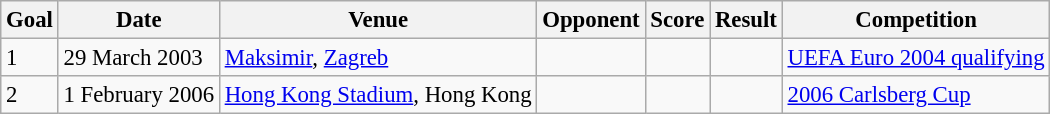<table class="wikitable" style="font-size: 95%;">
<tr>
<th>Goal</th>
<th>Date</th>
<th>Venue</th>
<th>Opponent</th>
<th>Score</th>
<th>Result</th>
<th>Competition</th>
</tr>
<tr>
<td>1</td>
<td>29 March 2003</td>
<td><a href='#'>Maksimir</a>, <a href='#'>Zagreb</a></td>
<td></td>
<td></td>
<td></td>
<td><a href='#'>UEFA Euro 2004 qualifying</a></td>
</tr>
<tr>
<td>2</td>
<td>1 February 2006</td>
<td><a href='#'>Hong Kong Stadium</a>, Hong Kong</td>
<td></td>
<td></td>
<td></td>
<td><a href='#'>2006 Carlsberg Cup</a></td>
</tr>
</table>
